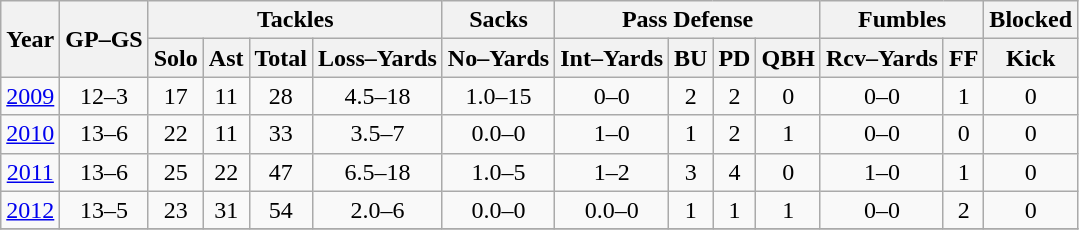<table class=wikitable style="text-align:center;">
<tr>
<th rowspan=2>Year</th>
<th rowspan=2>GP–GS</th>
<th colspan=4>Tackles</th>
<th>Sacks</th>
<th colspan=4>Pass Defense</th>
<th colspan=2>Fumbles</th>
<th>Blocked</th>
</tr>
<tr>
<th>Solo</th>
<th>Ast</th>
<th>Total</th>
<th>Loss–Yards</th>
<th>No–Yards</th>
<th>Int–Yards</th>
<th>BU</th>
<th>PD</th>
<th>QBH</th>
<th>Rcv–Yards</th>
<th>FF</th>
<th>Kick</th>
</tr>
<tr>
<td><a href='#'>2009</a></td>
<td>12–3</td>
<td>17</td>
<td>11</td>
<td>28</td>
<td>4.5–18</td>
<td>1.0–15</td>
<td>0–0</td>
<td>2</td>
<td>2</td>
<td>0</td>
<td>0–0</td>
<td>1</td>
<td>0</td>
</tr>
<tr>
<td><a href='#'>2010</a></td>
<td>13–6</td>
<td>22</td>
<td>11</td>
<td>33</td>
<td>3.5–7</td>
<td>0.0–0</td>
<td>1–0</td>
<td>1</td>
<td>2</td>
<td>1</td>
<td>0–0</td>
<td>0</td>
<td>0</td>
</tr>
<tr>
<td><a href='#'>2011</a></td>
<td>13–6</td>
<td>25</td>
<td>22</td>
<td>47</td>
<td>6.5–18</td>
<td>1.0–5</td>
<td>1–2</td>
<td>3</td>
<td>4</td>
<td>0</td>
<td>1–0</td>
<td>1</td>
<td>0</td>
</tr>
<tr>
<td><a href='#'>2012</a></td>
<td>13–5</td>
<td>23</td>
<td>31</td>
<td>54</td>
<td>2.0–6</td>
<td>0.0–0</td>
<td>0.0–0</td>
<td>1</td>
<td>1</td>
<td>1</td>
<td>0–0</td>
<td>2</td>
<td>0</td>
</tr>
<tr>
</tr>
</table>
